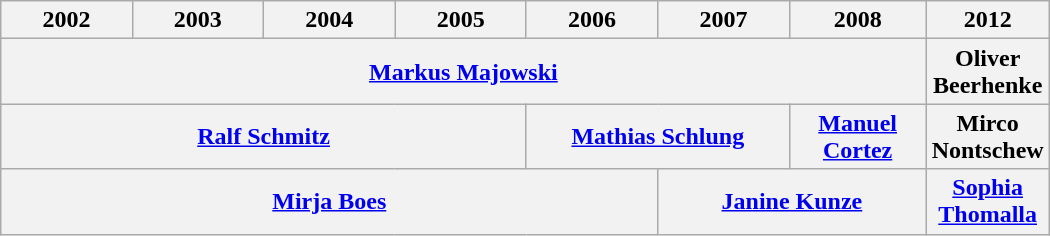<table class="wikitable" style="text-align:center" width="700px">
<tr>
<th align="center" width="14%">2002</th>
<th align="center" width="14%">2003</th>
<th align="center" width="14%">2004</th>
<th align="center" width="14%">2005</th>
<th align="center" width="14%">2006</th>
<th align="center" width="14%">2007</th>
<th align="center" colspan="2" width="14%">2008</th>
<th align="center" width="14%">2012</th>
</tr>
<tr>
<th colspan="8" align="center"><a href='#'>Markus Majowski</a></th>
<th colspan="1" align="center">Oliver Beerhenke</th>
</tr>
<tr>
<th colspan="4" align="center"><a href='#'>Ralf Schmitz</a></th>
<th colspan="3" align="center" width="35%"><a href='#'>Mathias Schlung</a></th>
<th colspan="1" align="center"><a href='#'>Manuel Cortez</a></th>
<th colspan="1" align="center">Mirco Nontschew</th>
</tr>
<tr>
<th colspan="5" align="center"><a href='#'>Mirja Boes</a></th>
<th colspan="3" align="center"><a href='#'>Janine Kunze</a></th>
<th colspan="1" align="center"><a href='#'>Sophia Thomalla</a></th>
</tr>
</table>
